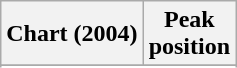<table class="wikitable sortable">
<tr>
<th>Chart (2004)</th>
<th>Peak<br>position</th>
</tr>
<tr>
</tr>
<tr>
</tr>
<tr>
</tr>
</table>
